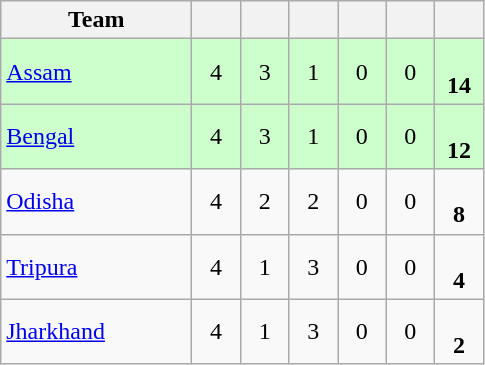<table class="wikitable" style="text-align:center">
<tr>
<th style="width:120px">Team</th>
<th style="width:25px"></th>
<th style="width:25px"></th>
<th style="width:25px"></th>
<th style="width:25px"></th>
<th style="width:25px"></th>
<th style="width:25px"></th>
</tr>
<tr style="background:#cfc;">
<td style="text-align:left"><a href='#'>Assam</a></td>
<td>4</td>
<td>3</td>
<td>1</td>
<td>0</td>
<td>0</td>
<td><br><strong>14</strong></td>
</tr>
<tr style="background:#cfc;">
<td style="text-align:left"><a href='#'>Bengal</a></td>
<td>4</td>
<td>3</td>
<td>1</td>
<td>0</td>
<td>0</td>
<td><br><strong>12</strong></td>
</tr>
<tr>
<td style="text-align:left"><a href='#'>Odisha</a></td>
<td>4</td>
<td>2</td>
<td>2</td>
<td>0</td>
<td>0</td>
<td><br><strong>8</strong></td>
</tr>
<tr>
<td style="text-align:left"><a href='#'>Tripura</a></td>
<td>4</td>
<td>1</td>
<td>3</td>
<td>0</td>
<td>0</td>
<td><br><strong>4</strong></td>
</tr>
<tr>
<td style="text-align:left"><a href='#'>Jharkhand</a></td>
<td>4</td>
<td>1</td>
<td>3</td>
<td>0</td>
<td>0</td>
<td><br><strong>2</strong></td>
</tr>
</table>
